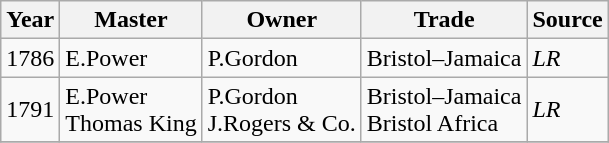<table class=" wikitable">
<tr>
<th>Year</th>
<th>Master</th>
<th>Owner</th>
<th>Trade</th>
<th>Source</th>
</tr>
<tr>
<td>1786</td>
<td>E.Power</td>
<td>P.Gordon</td>
<td>Bristol–Jamaica</td>
<td><em>LR</em></td>
</tr>
<tr>
<td>1791</td>
<td>E.Power<br>Thomas King</td>
<td>P.Gordon<br>J.Rogers & Co.</td>
<td>Bristol–Jamaica<br>Bristol Africa</td>
<td><em>LR</em></td>
</tr>
<tr>
</tr>
</table>
